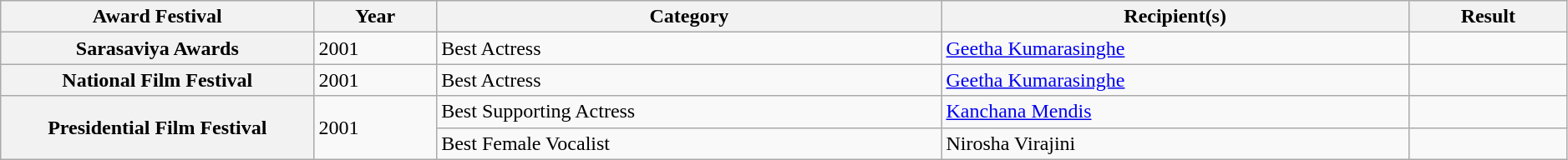<table class="wikitable sortable plainrowheaders" style="width: 99%">
<tr>
<th scope="col" style="width:20%;">Award Festival</th>
<th scope="col">Year</th>
<th scope="col">Category</th>
<th scope="col">Recipient(s)</th>
<th scope="col">Result</th>
</tr>
<tr>
<th>Sarasaviya Awards</th>
<td>2001</td>
<td>Best Actress</td>
<td><a href='#'>Geetha Kumarasinghe</a></td>
<td></td>
</tr>
<tr>
<th>National Film Festival</th>
<td>2001</td>
<td>Best Actress</td>
<td><a href='#'>Geetha Kumarasinghe</a></td>
<td></td>
</tr>
<tr>
<th scope="row" rowspan="2" style="text-align:center;">Presidential Film Festival</th>
<td rowspan="5">2001</td>
<td>Best Supporting Actress</td>
<td><a href='#'>Kanchana Mendis</a></td>
<td></td>
</tr>
<tr>
<td>Best Female Vocalist</td>
<td>Nirosha Virajini</td>
<td></td>
</tr>
</table>
